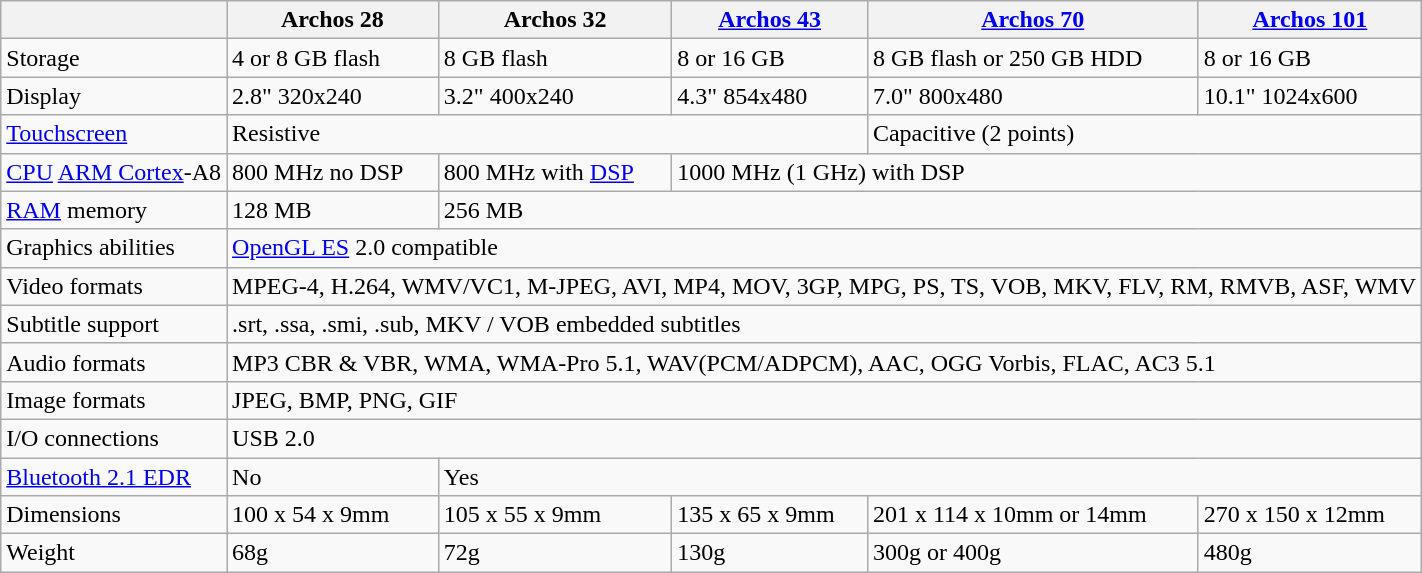<table class="wikitable">
<tr>
<th></th>
<th>Archos 28</th>
<th>Archos 32</th>
<th><a href='#'>Archos 43</a></th>
<th><a href='#'>Archos 70</a></th>
<th><a href='#'>Archos 101</a></th>
</tr>
<tr>
<td>Storage</td>
<td>4 or 8 GB flash</td>
<td>8 GB flash</td>
<td>8 or 16 GB</td>
<td>8 GB flash or 250 GB HDD</td>
<td>8 or 16 GB</td>
</tr>
<tr>
<td>Display</td>
<td>2.8" 320x240</td>
<td>3.2" 400x240</td>
<td>4.3" 854x480</td>
<td>7.0" 800x480</td>
<td>10.1" 1024x600</td>
</tr>
<tr>
<td><a href='#'>Touchscreen</a></td>
<td colspan=3>Resistive</td>
<td colspan=2>Capacitive (2 points)</td>
</tr>
<tr>
<td><a href='#'>CPU</a> <a href='#'>ARM Cortex</a>-A8</td>
<td>800 MHz no DSP</td>
<td>800 MHz with <a href='#'>DSP</a></td>
<td colspan=3>1000 MHz (1 GHz) with DSP</td>
</tr>
<tr>
<td><a href='#'>RAM</a> memory</td>
<td>128 MB</td>
<td colspan=4>256 MB</td>
</tr>
<tr>
<td>Graphics abilities</td>
<td colspan=5><a href='#'>OpenGL ES</a> 2.0 compatible</td>
</tr>
<tr>
<td>Video formats</td>
<td colspan=5>MPEG-4, H.264, WMV/VC1, M-JPEG, AVI, MP4, MOV, 3GP, MPG, PS, TS, VOB, MKV, FLV, RM, RMVB, ASF, WMV</td>
</tr>
<tr>
<td>Subtitle support</td>
<td colspan=5>.srt, .ssa, .smi, .sub, MKV / VOB embedded subtitles</td>
</tr>
<tr>
<td>Audio formats</td>
<td colspan=5>MP3 CBR & VBR, WMA, WMA-Pro 5.1, WAV(PCM/ADPCM), AAC, OGG Vorbis, FLAC, AC3 5.1</td>
</tr>
<tr>
<td>Image formats</td>
<td colspan=5>JPEG, BMP, PNG, GIF</td>
</tr>
<tr>
<td>I/O connections</td>
<td colspan=5>USB 2.0</td>
</tr>
<tr>
<td><a href='#'>Bluetooth 2.1 EDR</a></td>
<td>No</td>
<td colspan=4>Yes</td>
</tr>
<tr>
<td>Dimensions</td>
<td>100 x 54 x 9mm</td>
<td>105 x 55 x 9mm</td>
<td>135 x 65 x 9mm</td>
<td>201 x 114 x 10mm or 14mm</td>
<td>270 x 150 x 12mm</td>
</tr>
<tr>
<td>Weight</td>
<td>68g</td>
<td>72g</td>
<td>130g</td>
<td>300g or 400g</td>
<td>480g</td>
</tr>
</table>
